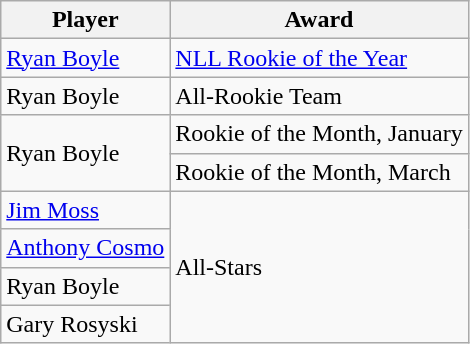<table class="wikitable">
<tr>
<th>Player</th>
<th>Award</th>
</tr>
<tr>
<td><a href='#'>Ryan Boyle</a></td>
<td><a href='#'>NLL Rookie of the Year</a></td>
</tr>
<tr>
<td>Ryan Boyle</td>
<td>All-Rookie Team</td>
</tr>
<tr>
<td rowspan=2>Ryan Boyle</td>
<td>Rookie of the Month, January</td>
</tr>
<tr>
<td>Rookie of the Month, March</td>
</tr>
<tr>
<td><a href='#'>Jim Moss</a></td>
<td rowspan=4>All-Stars</td>
</tr>
<tr>
<td><a href='#'>Anthony Cosmo</a></td>
</tr>
<tr>
<td>Ryan Boyle</td>
</tr>
<tr>
<td>Gary Rosyski</td>
</tr>
</table>
